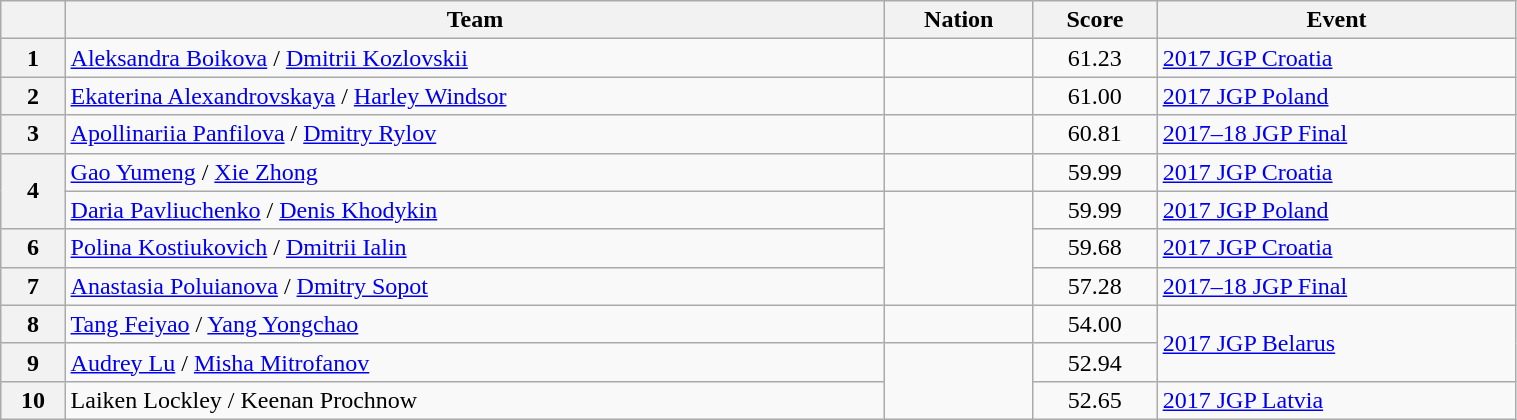<table class="wikitable sortable" style="text-align:left; width:80%">
<tr>
<th scope="col"></th>
<th scope="col">Team</th>
<th scope="col">Nation</th>
<th scope="col">Score</th>
<th scope="col">Event</th>
</tr>
<tr>
<th scope="row">1</th>
<td><a href='#'>Aleksandra Boikova</a> / <a href='#'>Dmitrii Kozlovskii</a></td>
<td></td>
<td style="text-align:center;">61.23</td>
<td><a href='#'>2017 JGP Croatia</a></td>
</tr>
<tr>
<th scope="row">2</th>
<td><a href='#'>Ekaterina Alexandrovskaya</a> / <a href='#'>Harley Windsor</a></td>
<td></td>
<td style="text-align:center;">61.00</td>
<td><a href='#'>2017 JGP Poland</a></td>
</tr>
<tr>
<th scope="row">3</th>
<td><a href='#'>Apollinariia Panfilova</a> / <a href='#'>Dmitry Rylov</a></td>
<td></td>
<td style="text-align:center;">60.81</td>
<td><a href='#'>2017–18 JGP Final</a></td>
</tr>
<tr>
<th scope="row" rowspan="2">4</th>
<td><a href='#'>Gao Yumeng</a> / <a href='#'>Xie Zhong</a></td>
<td></td>
<td style="text-align:center;">59.99</td>
<td><a href='#'>2017 JGP Croatia</a></td>
</tr>
<tr>
<td><a href='#'>Daria Pavliuchenko</a> / <a href='#'>Denis Khodykin</a></td>
<td rowspan="3"></td>
<td style="text-align:center;">59.99</td>
<td><a href='#'>2017 JGP Poland</a></td>
</tr>
<tr>
<th scope="row">6</th>
<td><a href='#'>Polina Kostiukovich</a> / <a href='#'>Dmitrii Ialin</a></td>
<td style="text-align:center;">59.68</td>
<td><a href='#'>2017 JGP Croatia</a></td>
</tr>
<tr>
<th scope="row">7</th>
<td><a href='#'>Anastasia Poluianova</a> / <a href='#'>Dmitry Sopot</a></td>
<td style="text-align:center;">57.28</td>
<td><a href='#'>2017–18 JGP Final</a></td>
</tr>
<tr>
<th scope="row">8</th>
<td><a href='#'>Tang Feiyao</a> / <a href='#'>Yang Yongchao</a></td>
<td></td>
<td style="text-align:center;">54.00</td>
<td rowspan="2"><a href='#'>2017 JGP Belarus</a></td>
</tr>
<tr>
<th scope="row">9</th>
<td><a href='#'>Audrey Lu</a> / <a href='#'>Misha Mitrofanov</a></td>
<td rowspan="2"></td>
<td style="text-align:center;">52.94</td>
</tr>
<tr>
<th scope="row">10</th>
<td>Laiken Lockley / Keenan Prochnow</td>
<td style="text-align:center;">52.65</td>
<td><a href='#'>2017 JGP Latvia</a></td>
</tr>
</table>
